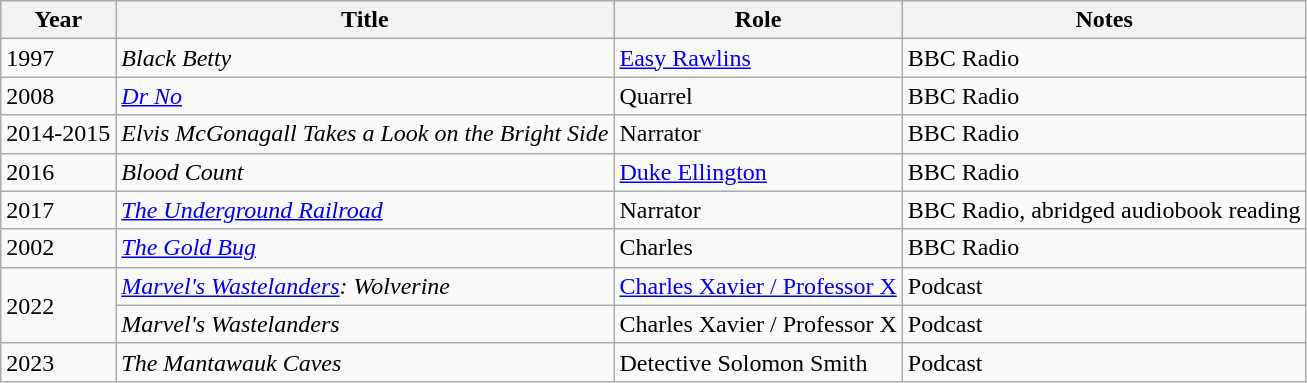<table class = "wikitable sortable">
<tr>
<th>Year</th>
<th>Title</th>
<th>Role</th>
<th>Notes</th>
</tr>
<tr>
<td>1997</td>
<td><em>Black Betty</em></td>
<td><a href='#'>Easy Rawlins</a></td>
<td>BBC Radio</td>
</tr>
<tr>
<td>2008</td>
<td><em><a href='#'>Dr No</a></em></td>
<td>Quarrel</td>
<td>BBC Radio</td>
</tr>
<tr>
<td>2014-2015</td>
<td><em>Elvis McGonagall Takes a Look on the Bright Side</em></td>
<td>Narrator</td>
<td>BBC Radio</td>
</tr>
<tr>
<td>2016</td>
<td><em>Blood Count</em></td>
<td><a href='#'>Duke Ellington</a></td>
<td>BBC Radio</td>
</tr>
<tr>
<td>2017</td>
<td><em><a href='#'>The Underground Railroad</a></em></td>
<td>Narrator</td>
<td>BBC Radio, abridged audiobook reading</td>
</tr>
<tr>
<td>2002</td>
<td><em><a href='#'>The Gold Bug</a></em></td>
<td>Charles</td>
<td>BBC Radio</td>
</tr>
<tr>
<td rowspan=2>2022</td>
<td><em><a href='#'>Marvel's Wastelanders</a>: Wolverine</em></td>
<td><a href='#'>Charles Xavier / Professor X</a></td>
<td>Podcast</td>
</tr>
<tr>
<td><em>Marvel's Wastelanders</em></td>
<td>Charles Xavier / Professor X</td>
<td>Podcast</td>
</tr>
<tr>
<td>2023</td>
<td><em>The Mantawauk Caves</em></td>
<td>Detective Solomon Smith</td>
<td>Podcast</td>
</tr>
</table>
